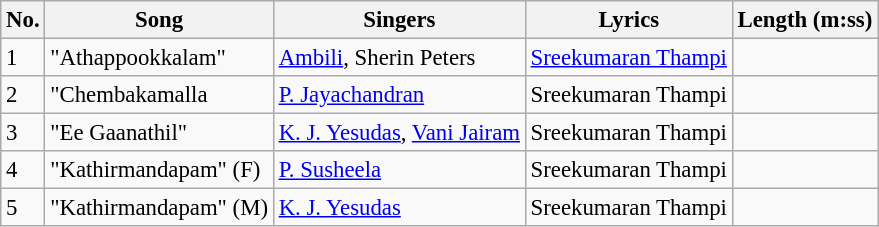<table class="wikitable" style="font-size:95%;">
<tr>
<th>No.</th>
<th>Song</th>
<th>Singers</th>
<th>Lyrics</th>
<th>Length (m:ss)</th>
</tr>
<tr>
<td>1</td>
<td>"Athappookkalam"</td>
<td><a href='#'>Ambili</a>, Sherin Peters</td>
<td><a href='#'>Sreekumaran Thampi</a></td>
<td></td>
</tr>
<tr>
<td>2</td>
<td>"Chembakamalla </td>
<td><a href='#'>P. Jayachandran</a></td>
<td>Sreekumaran Thampi</td>
<td></td>
</tr>
<tr>
<td>3</td>
<td>"Ee Gaanathil"</td>
<td><a href='#'>K. J. Yesudas</a>, <a href='#'>Vani Jairam</a></td>
<td>Sreekumaran Thampi</td>
<td></td>
</tr>
<tr>
<td>4</td>
<td>"Kathirmandapam" (F)</td>
<td><a href='#'>P. Susheela</a></td>
<td>Sreekumaran Thampi</td>
<td></td>
</tr>
<tr>
<td>5</td>
<td>"Kathirmandapam" (M)</td>
<td><a href='#'>K. J. Yesudas</a></td>
<td>Sreekumaran Thampi</td>
<td></td>
</tr>
</table>
